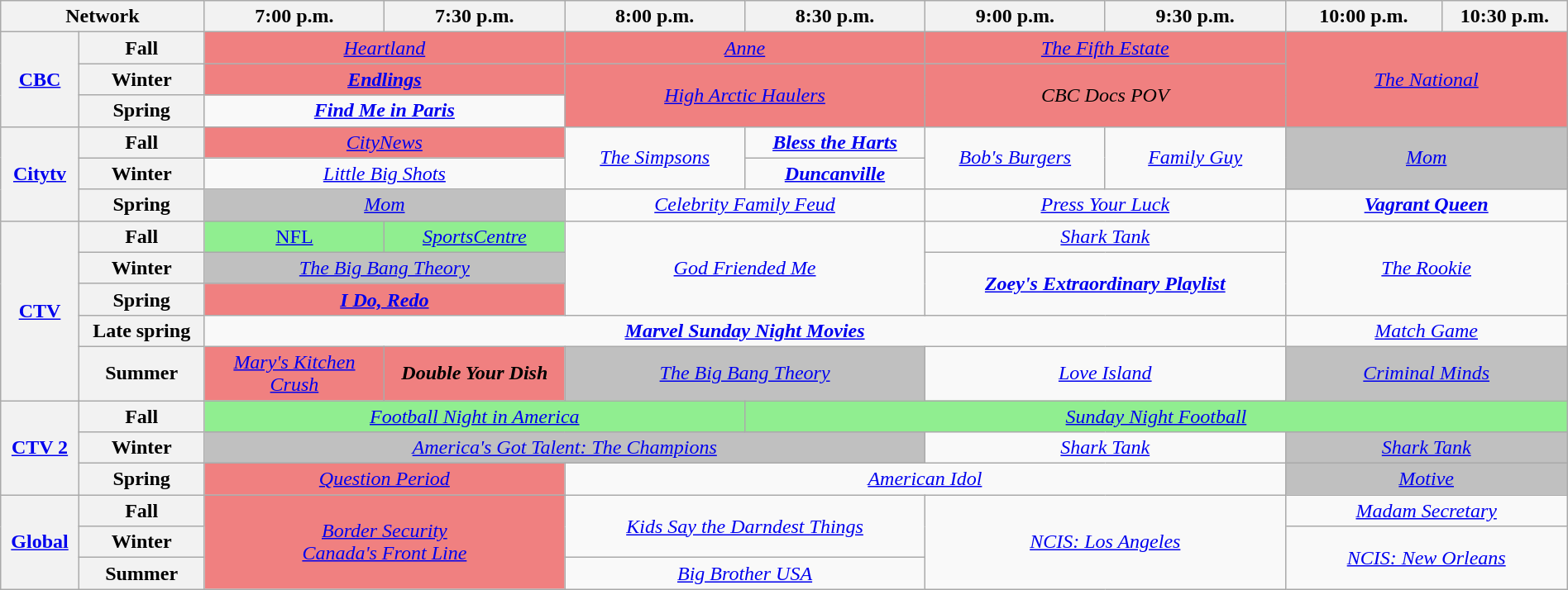<table class="wikitable" style="width:100%;margin-right:0;text-align:center">
<tr>
<th colspan="2" style="width:13%;">Network</th>
<th style="width:11.5%;">7:00 p.m.</th>
<th style="width:11.5%;">7:30 p.m.</th>
<th style="width:11.5%;">8:00 p.m.</th>
<th style="width:11.5%;">8:30 p.m.</th>
<th style="width:11.5%;">9:00 p.m.</th>
<th style="width:11.5%;">9:30 p.m.</th>
<th style="width:10%;">10:00 p.m.</th>
<th style="width:10%;">10:30 p.m.</th>
</tr>
<tr>
<th rowspan=3><a href='#'>CBC</a></th>
<th>Fall</th>
<td colspan=2 style=background:#f08080><em><a href='#'>Heartland</a></em></td>
<td colspan=2 style=background:#f08080><em><a href='#'>Anne</a></em></td>
<td colspan=2 style=background:#f08080><em><a href='#'>The Fifth Estate</a></em></td>
<td colspan=2 style=background:#f08080 rowspan=3><em><a href='#'>The National</a></em></td>
</tr>
<tr>
<th>Winter</th>
<td colspan=2 style=background:#f08080><strong><em><a href='#'>Endlings</a></em></strong></td>
<td rowspan=2 colspan=2 style=background:#f08080><em><a href='#'>High Arctic Haulers</a></em></td>
<td rowspan=2 colspan=2 style=background:#f08080><em>CBC Docs POV</em></td>
</tr>
<tr>
<th>Spring</th>
<td colspan=2><strong><em><a href='#'>Find Me in Paris</a></em></strong></td>
</tr>
<tr>
<th rowspan=3><a href='#'>Citytv</a></th>
<th>Fall</th>
<td colspan=2 style=background:#f08080><em><a href='#'>CityNews</a></em></td>
<td rowspan=2><em><a href='#'>The Simpsons</a></em></td>
<td><strong><em><a href='#'>Bless the Harts</a></em></strong></td>
<td rowspan=2><em><a href='#'>Bob's Burgers</a></em></td>
<td rowspan=2><em><a href='#'>Family Guy</a></em></td>
<td colspan=2 style=background:silver rowspan=2><em><a href='#'>Mom</a></em> </td>
</tr>
<tr>
<th>Winter</th>
<td colspan=2><em><a href='#'>Little Big Shots</a></em></td>
<td><strong><em><a href='#'>Duncanville</a></em></strong></td>
</tr>
<tr>
<th>Spring</th>
<td colspan=2 style=background:silver><em><a href='#'>Mom</a></em> </td>
<td colspan=2><em><a href='#'>Celebrity Family Feud</a></em></td>
<td colspan=2><em><a href='#'>Press Your Luck</a></em></td>
<td colspan=2><strong><em><a href='#'>Vagrant Queen</a></em></strong></td>
</tr>
<tr>
<th rowspan=5><a href='#'>CTV</a></th>
<th>Fall</th>
<td style="background:lightgreen;"><a href='#'>NFL</a> </td>
<td style="background:lightgreen;"><em><a href='#'>SportsCentre</a></em></td>
<td colspan=2 rowspan=3><em><a href='#'>God Friended Me</a></em></td>
<td colspan=2><em><a href='#'>Shark Tank</a></em></td>
<td colspan=2 rowspan=3><em><a href='#'>The Rookie</a></em></td>
</tr>
<tr>
<th>Winter</th>
<td colspan=2 style=background:silver><em><a href='#'>The Big Bang Theory</a></em> </td>
<td colspan=2 rowspan=2><strong><em><a href='#'>Zoey's Extraordinary Playlist</a></em></strong></td>
</tr>
<tr>
<th>Spring</th>
<td colspan=2 style=background:#f08080><strong><em><a href='#'>I Do, Redo</a></em></strong></td>
</tr>
<tr>
<th>Late spring</th>
<td colspan=6><strong><em><a href='#'>Marvel Sunday Night Movies</a></em></strong></td>
<td colspan=2><em><a href='#'>Match Game</a></em></td>
</tr>
<tr>
<th>Summer</th>
<td style=background:#f08080><em><a href='#'>Mary's Kitchen Crush</a></em></td>
<td style=background:#f08080><strong><em>Double Your Dish</em></strong></td>
<td colspan=2 style=background:silver><em><a href='#'>The Big Bang Theory</a></em> </td>
<td colspan=2><em><a href='#'>Love Island</a></em></td>
<td colspan=2 style=background:silver><em><a href='#'>Criminal Minds</a></em> </td>
</tr>
<tr>
<th rowspan=3><a href='#'>CTV 2</a></th>
<th>Fall</th>
<td colspan=3 style=background:lightgreen><em><a href='#'>Football Night in America</a></em> </td>
<td colspan=5 style=background:lightgreen><em><a href='#'>Sunday Night Football</a></em> </td>
</tr>
<tr>
<th>Winter</th>
<td colspan=4 style=background:silver><em><a href='#'>America's Got Talent: The Champions</a></em> </td>
<td colspan=2><em><a href='#'>Shark Tank</a></em></td>
<td colspan=2 style=background:silver><em><a href='#'>Shark Tank</a></em> </td>
</tr>
<tr>
<th>Spring</th>
<td colspan=2 style=background:#f08080><em><a href='#'>Question Period</a></em></td>
<td colspan=4><em><a href='#'>American Idol</a></em></td>
<td colspan=2 style=background:silver><em><a href='#'>Motive</a></em> </td>
</tr>
<tr>
<th rowspan=3><a href='#'>Global</a></th>
<th>Fall</th>
<td colspan=2 rowspan=3 style=background:#f08080><em><a href='#'>Border Security<br>Canada's Front Line</a></em> </td>
<td colspan=2 rowspan=2><em><a href='#'>Kids Say the Darndest Things</a></em></td>
<td colspan=2 rowspan=3><em><a href='#'>NCIS: Los Angeles</a></em></td>
<td colspan=2><em><a href='#'>Madam Secretary</a></em></td>
</tr>
<tr>
<th>Winter</th>
<td rowspan=2 colspan=2><em><a href='#'>NCIS: New Orleans</a></em></td>
</tr>
<tr>
<th>Summer</th>
<td colspan=2><em><a href='#'>Big Brother USA</a></em></td>
</tr>
</table>
